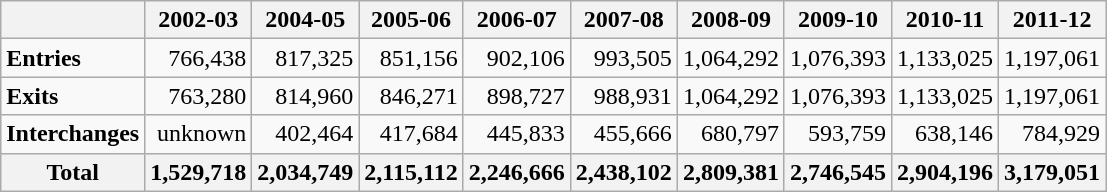<table class="wikitable" border="1">
<tr>
<th> </th>
<th>2002-03</th>
<th>2004-05</th>
<th>2005-06</th>
<th>2006-07</th>
<th>2007-08</th>
<th>2008-09</th>
<th>2009-10</th>
<th>2010-11</th>
<th>2011-12</th>
</tr>
<tr>
<td><strong>Entries</strong></td>
<td align="right">766,438</td>
<td align="right">817,325</td>
<td align="right">851,156</td>
<td align="right">902,106</td>
<td align="right">993,505</td>
<td align="right">1,064,292</td>
<td align="right">1,076,393</td>
<td align="right">1,133,025</td>
<td align="right">1,197,061</td>
</tr>
<tr>
<td><strong>Exits</strong></td>
<td align="right">763,280</td>
<td align="right">814,960</td>
<td align="right">846,271</td>
<td align="right">898,727</td>
<td align="right">988,931</td>
<td align="right">1,064,292</td>
<td align="right">1,076,393</td>
<td align="right">1,133,025</td>
<td align="right">1,197,061</td>
</tr>
<tr>
<td><strong>Interchanges</strong></td>
<td align="right">unknown</td>
<td align="right">402,464</td>
<td align="right">417,684</td>
<td align="right">445,833</td>
<td align="right">455,666</td>
<td align="right">680,797</td>
<td align="right">593,759</td>
<td align="right">638,146</td>
<td align="right">784,929</td>
</tr>
<tr>
<th>Total</th>
<th align="right">1,529,718</th>
<th align="right">2,034,749</th>
<th align="right">2,115,112</th>
<th align="right">2,246,666</th>
<th align="right">2,438,102</th>
<th align="right">2,809,381</th>
<th align="right">2,746,545</th>
<th align="right">2,904,196</th>
<th align="right">3,179,051</th>
</tr>
</table>
